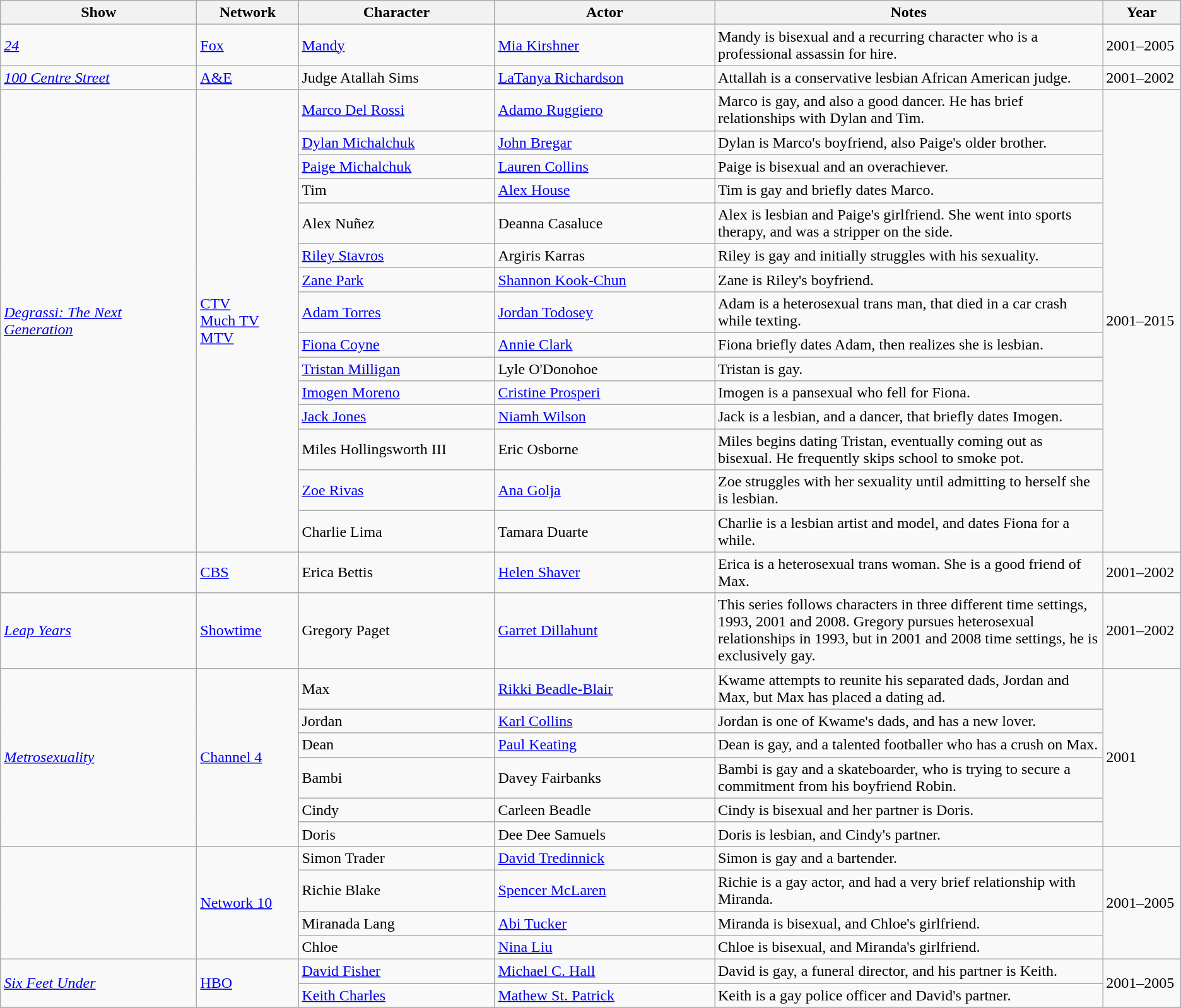<table class="sortable wikitable" style="margins:auto; width=100%;">
<tr>
<th style="width:200px;">Show</th>
<th style="width:100px;">Network</th>
<th style="width:200px;">Character</th>
<th style="width:225px;">Actor</th>
<th>Notes</th>
<th style="width:75px;">Year</th>
</tr>
<tr>
<td><em><a href='#'>24</a></em></td>
<td><a href='#'>Fox</a></td>
<td><a href='#'>Mandy</a></td>
<td><a href='#'>Mia Kirshner</a></td>
<td>Mandy is bisexual and a recurring character who is a professional assassin for hire.</td>
<td>2001–2005</td>
</tr>
<tr>
<td><em><a href='#'>100 Centre Street</a></em></td>
<td><a href='#'>A&E</a></td>
<td>Judge Atallah Sims</td>
<td><a href='#'>LaTanya Richardson</a></td>
<td>Attallah is a conservative lesbian African American judge.</td>
<td>2001–2002</td>
</tr>
<tr>
<td rowspan="15"><em><a href='#'>Degrassi: The Next Generation</a></em></td>
<td rowspan="15"><a href='#'>CTV</a><br><a href='#'>Much TV</a><br><a href='#'>MTV</a></td>
<td><a href='#'>Marco Del Rossi</a></td>
<td><a href='#'>Adamo Ruggiero</a></td>
<td>Marco is gay, and also a good dancer. He has brief relationships with Dylan and Tim.</td>
<td rowspan="15">2001–2015</td>
</tr>
<tr>
<td><a href='#'>Dylan Michalchuk</a></td>
<td><a href='#'>John Bregar</a></td>
<td>Dylan is Marco's boyfriend, also Paige's older brother.</td>
</tr>
<tr>
<td><a href='#'>Paige Michalchuk</a></td>
<td><a href='#'>Lauren Collins</a></td>
<td>Paige is bisexual and an overachiever.</td>
</tr>
<tr>
<td>Tim</td>
<td><a href='#'>Alex House</a></td>
<td>Tim is gay and briefly dates Marco.</td>
</tr>
<tr>
<td>Alex Nuñez</td>
<td>Deanna Casaluce</td>
<td>Alex is lesbian and Paige's girlfriend. She went into sports therapy, and was a stripper on the side.</td>
</tr>
<tr>
<td><a href='#'>Riley Stavros</a></td>
<td>Argiris Karras</td>
<td>Riley is gay and initially struggles with his sexuality.</td>
</tr>
<tr>
<td><a href='#'>Zane Park</a></td>
<td><a href='#'>Shannon Kook-Chun</a></td>
<td>Zane is Riley's boyfriend.</td>
</tr>
<tr>
<td><a href='#'>Adam Torres</a></td>
<td><a href='#'>Jordan Todosey</a></td>
<td>Adam is a heterosexual trans man, that died in a car crash while texting.</td>
</tr>
<tr>
<td><a href='#'>Fiona Coyne</a></td>
<td><a href='#'>Annie Clark</a></td>
<td>Fiona briefly dates Adam, then realizes she is lesbian.</td>
</tr>
<tr>
<td><a href='#'>Tristan Milligan</a></td>
<td>Lyle O'Donohoe</td>
<td>Tristan is gay.</td>
</tr>
<tr>
<td><a href='#'>Imogen Moreno</a></td>
<td><a href='#'>Cristine Prosperi</a></td>
<td>Imogen is a pansexual who fell for Fiona.</td>
</tr>
<tr>
<td><a href='#'>Jack Jones</a></td>
<td><a href='#'>Niamh Wilson</a></td>
<td>Jack is a lesbian, and a dancer, that briefly dates Imogen.</td>
</tr>
<tr>
<td>Miles Hollingsworth III</td>
<td>Eric Osborne</td>
<td>Miles begins dating Tristan, eventually coming out as bisexual. He frequently skips school to smoke pot.</td>
</tr>
<tr>
<td><a href='#'>Zoe Rivas</a></td>
<td><a href='#'>Ana Golja</a></td>
<td>Zoe struggles with her sexuality until admitting to herself she is lesbian.</td>
</tr>
<tr>
<td>Charlie Lima</td>
<td>Tamara Duarte</td>
<td>Charlie is a lesbian artist and model, and dates Fiona for a while.</td>
</tr>
<tr>
<td><em></em></td>
<td><a href='#'>CBS</a></td>
<td>Erica Bettis</td>
<td><a href='#'>Helen Shaver</a></td>
<td>Erica is a heterosexual trans woman. She is a good friend of Max.</td>
<td>2001–2002</td>
</tr>
<tr>
<td><em><a href='#'>Leap Years</a></em></td>
<td><a href='#'>Showtime</a></td>
<td>Gregory Paget</td>
<td><a href='#'>Garret Dillahunt</a></td>
<td>This series follows characters in three different time settings, 1993, 2001 and 2008. Gregory pursues heterosexual relationships in 1993, but in 2001 and 2008 time settings, he is exclusively gay.</td>
<td>2001–2002</td>
</tr>
<tr>
<td rowspan="6"><em><a href='#'>Metrosexuality</a></em></td>
<td rowspan="6"><a href='#'>Channel 4</a></td>
<td>Max</td>
<td><a href='#'>Rikki Beadle-Blair</a></td>
<td>Kwame attempts to reunite his separated dads, Jordan and Max, but Max has placed a dating ad.</td>
<td rowspan="6">2001</td>
</tr>
<tr>
<td>Jordan</td>
<td><a href='#'>Karl Collins</a></td>
<td>Jordan is one of Kwame's dads, and has a new lover.</td>
</tr>
<tr>
<td>Dean</td>
<td><a href='#'>Paul Keating</a></td>
<td>Dean is gay, and a talented footballer who has a crush on Max.</td>
</tr>
<tr>
<td>Bambi</td>
<td>Davey Fairbanks</td>
<td>Bambi is gay and a skateboarder, who is trying to secure a commitment from his boyfriend Robin.</td>
</tr>
<tr>
<td>Cindy</td>
<td>Carleen Beadle</td>
<td>Cindy is bisexual and her partner is Doris. </td>
</tr>
<tr>
<td>Doris</td>
<td>Dee Dee Samuels</td>
<td>Doris is lesbian, and Cindy's partner.</td>
</tr>
<tr>
<td rowspan="4"><em></em></td>
<td rowspan="4"><a href='#'>Network 10</a></td>
<td>Simon Trader</td>
<td><a href='#'>David Tredinnick</a></td>
<td>Simon is gay and a bartender.</td>
<td rowspan="4">2001–2005</td>
</tr>
<tr>
<td>Richie Blake</td>
<td><a href='#'>Spencer McLaren</a></td>
<td>Richie is a gay actor, and had a very brief relationship with Miranda.</td>
</tr>
<tr>
<td>Miranada Lang</td>
<td><a href='#'>Abi Tucker</a></td>
<td>Miranda is bisexual, and Chloe's girlfriend.</td>
</tr>
<tr>
<td>Chloe</td>
<td><a href='#'>Nina Liu</a></td>
<td>Chloe is bisexual, and Miranda's girlfriend.</td>
</tr>
<tr>
<td rowspan="2"><em><a href='#'>Six Feet Under</a></em></td>
<td rowspan="2"><a href='#'>HBO</a></td>
<td><a href='#'>David Fisher</a></td>
<td><a href='#'>Michael C. Hall</a></td>
<td>David is gay, a funeral director, and his partner is Keith.</td>
<td rowspan="2">2001–2005</td>
</tr>
<tr>
<td><a href='#'>Keith Charles</a></td>
<td><a href='#'>Mathew St. Patrick</a></td>
<td>Keith is a gay police officer and David's partner.</td>
</tr>
<tr>
</tr>
</table>
